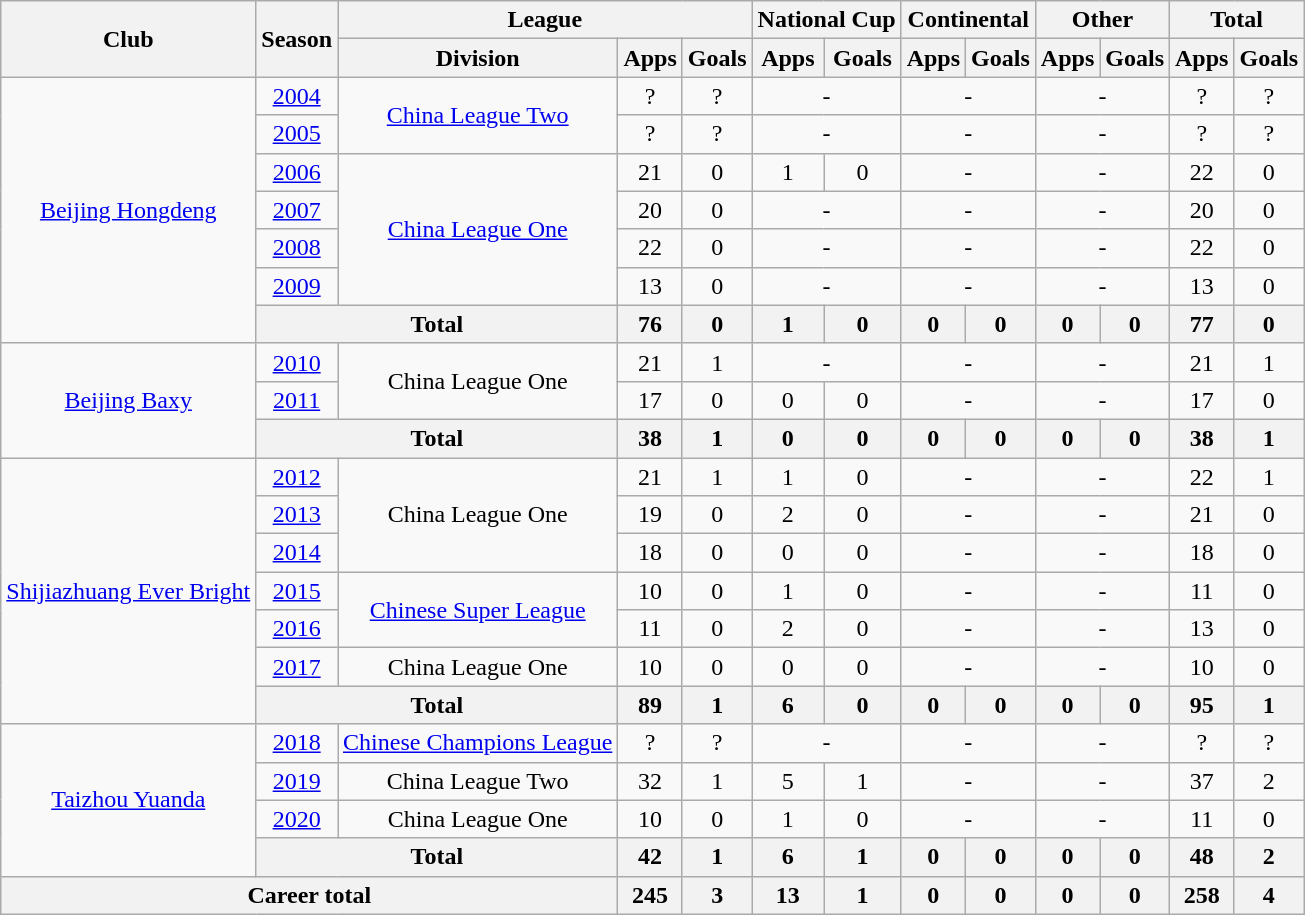<table class="wikitable" style="text-align: center">
<tr>
<th rowspan="2">Club</th>
<th rowspan="2">Season</th>
<th colspan="3">League</th>
<th colspan="2">National Cup</th>
<th colspan="2">Continental</th>
<th colspan="2">Other</th>
<th colspan="2">Total</th>
</tr>
<tr>
<th>Division</th>
<th>Apps</th>
<th>Goals</th>
<th>Apps</th>
<th>Goals</th>
<th>Apps</th>
<th>Goals</th>
<th>Apps</th>
<th>Goals</th>
<th>Apps</th>
<th>Goals</th>
</tr>
<tr>
<td rowspan=7><a href='#'>Beijing Hongdeng</a></td>
<td><a href='#'>2004</a></td>
<td rowspan="2"><a href='#'>China League Two</a></td>
<td>?</td>
<td>?</td>
<td colspan="2">-</td>
<td colspan="2">-</td>
<td colspan="2">-</td>
<td>?</td>
<td>?</td>
</tr>
<tr>
<td><a href='#'>2005</a></td>
<td>?</td>
<td>?</td>
<td colspan="2">-</td>
<td colspan="2">-</td>
<td colspan="2">-</td>
<td>?</td>
<td>?</td>
</tr>
<tr>
<td><a href='#'>2006</a></td>
<td rowspan=4><a href='#'>China League One</a></td>
<td>21</td>
<td>0</td>
<td>1</td>
<td>0</td>
<td colspan="2">-</td>
<td colspan="2">-</td>
<td>22</td>
<td>0</td>
</tr>
<tr>
<td><a href='#'>2007</a></td>
<td>20</td>
<td>0</td>
<td colspan="2">-</td>
<td colspan="2">-</td>
<td colspan="2">-</td>
<td>20</td>
<td>0</td>
</tr>
<tr>
<td><a href='#'>2008</a></td>
<td>22</td>
<td>0</td>
<td colspan="2">-</td>
<td colspan="2">-</td>
<td colspan="2">-</td>
<td>22</td>
<td>0</td>
</tr>
<tr>
<td><a href='#'>2009</a></td>
<td>13</td>
<td>0</td>
<td colspan="2">-</td>
<td colspan="2">-</td>
<td colspan="2">-</td>
<td>13</td>
<td>0</td>
</tr>
<tr>
<th colspan="2"><strong>Total</strong></th>
<th>76</th>
<th>0</th>
<th>1</th>
<th>0</th>
<th>0</th>
<th>0</th>
<th>0</th>
<th>0</th>
<th>77</th>
<th>0</th>
</tr>
<tr>
<td rowspan=3><a href='#'>Beijing Baxy</a></td>
<td><a href='#'>2010</a></td>
<td rowspan=2>China League One</td>
<td>21</td>
<td>1</td>
<td colspan="2">-</td>
<td colspan="2">-</td>
<td colspan="2">-</td>
<td>21</td>
<td>1</td>
</tr>
<tr>
<td><a href='#'>2011</a></td>
<td>17</td>
<td>0</td>
<td>0</td>
<td>0</td>
<td colspan="2">-</td>
<td colspan="2">-</td>
<td>17</td>
<td>0</td>
</tr>
<tr>
<th colspan="2"><strong>Total</strong></th>
<th>38</th>
<th>1</th>
<th>0</th>
<th>0</th>
<th>0</th>
<th>0</th>
<th>0</th>
<th>0</th>
<th>38</th>
<th>1</th>
</tr>
<tr>
<td rowspan=7><a href='#'>Shijiazhuang Ever Bright</a></td>
<td><a href='#'>2012</a></td>
<td rowspan=3>China League One</td>
<td>21</td>
<td>1</td>
<td>1</td>
<td>0</td>
<td colspan="2">-</td>
<td colspan="2">-</td>
<td>22</td>
<td>1</td>
</tr>
<tr>
<td><a href='#'>2013</a></td>
<td>19</td>
<td>0</td>
<td>2</td>
<td>0</td>
<td colspan="2">-</td>
<td colspan="2">-</td>
<td>21</td>
<td>0</td>
</tr>
<tr>
<td><a href='#'>2014</a></td>
<td>18</td>
<td>0</td>
<td>0</td>
<td>0</td>
<td colspan="2">-</td>
<td colspan="2">-</td>
<td>18</td>
<td>0</td>
</tr>
<tr>
<td><a href='#'>2015</a></td>
<td rowspan="2"><a href='#'>Chinese Super League</a></td>
<td>10</td>
<td>0</td>
<td>1</td>
<td>0</td>
<td colspan="2">-</td>
<td colspan="2">-</td>
<td>11</td>
<td>0</td>
</tr>
<tr>
<td><a href='#'>2016</a></td>
<td>11</td>
<td>0</td>
<td>2</td>
<td>0</td>
<td colspan="2">-</td>
<td colspan="2">-</td>
<td>13</td>
<td>0</td>
</tr>
<tr>
<td><a href='#'>2017</a></td>
<td>China League One</td>
<td>10</td>
<td>0</td>
<td>0</td>
<td>0</td>
<td colspan="2">-</td>
<td colspan="2">-</td>
<td>10</td>
<td>0</td>
</tr>
<tr>
<th colspan="2"><strong>Total</strong></th>
<th>89</th>
<th>1</th>
<th>6</th>
<th>0</th>
<th>0</th>
<th>0</th>
<th>0</th>
<th>0</th>
<th>95</th>
<th>1</th>
</tr>
<tr>
<td rowspan=4><a href='#'>Taizhou Yuanda</a></td>
<td><a href='#'>2018</a></td>
<td><a href='#'>Chinese Champions League</a></td>
<td>?</td>
<td>?</td>
<td colspan="2">-</td>
<td colspan="2">-</td>
<td colspan="2">-</td>
<td>?</td>
<td>?</td>
</tr>
<tr>
<td><a href='#'>2019</a></td>
<td>China League Two</td>
<td>32</td>
<td>1</td>
<td>5</td>
<td>1</td>
<td colspan="2">-</td>
<td colspan="2">-</td>
<td>37</td>
<td>2</td>
</tr>
<tr>
<td><a href='#'>2020</a></td>
<td>China League One</td>
<td>10</td>
<td>0</td>
<td>1</td>
<td>0</td>
<td colspan="2">-</td>
<td colspan="2">-</td>
<td>11</td>
<td>0</td>
</tr>
<tr>
<th colspan="2"><strong>Total</strong></th>
<th>42</th>
<th>1</th>
<th>6</th>
<th>1</th>
<th>0</th>
<th>0</th>
<th>0</th>
<th>0</th>
<th>48</th>
<th>2</th>
</tr>
<tr>
<th colspan=3>Career total</th>
<th>245</th>
<th>3</th>
<th>13</th>
<th>1</th>
<th>0</th>
<th>0</th>
<th>0</th>
<th>0</th>
<th>258</th>
<th>4</th>
</tr>
</table>
